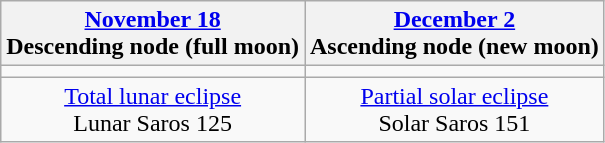<table class="wikitable">
<tr>
<th><a href='#'>November 18</a><br>Descending node (full moon)</th>
<th><a href='#'>December 2</a><br>Ascending node (new moon)<br></th>
</tr>
<tr>
<td></td>
<td></td>
</tr>
<tr align=center>
<td><a href='#'>Total lunar eclipse</a><br>Lunar Saros 125</td>
<td><a href='#'>Partial solar eclipse</a><br>Solar Saros 151</td>
</tr>
</table>
